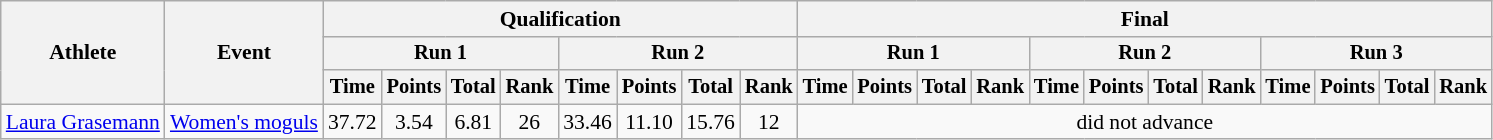<table class="wikitable" style="font-size:90%">
<tr>
<th rowspan=3>Athlete</th>
<th rowspan=3>Event</th>
<th colspan=8>Qualification</th>
<th colspan=12>Final</th>
</tr>
<tr style="font-size:95%">
<th colspan=4>Run 1</th>
<th colspan=4>Run 2</th>
<th colspan=4>Run 1</th>
<th colspan=4>Run 2</th>
<th colspan=4>Run 3</th>
</tr>
<tr style="font-size:95%">
<th>Time</th>
<th>Points</th>
<th>Total</th>
<th>Rank</th>
<th>Time</th>
<th>Points</th>
<th>Total</th>
<th>Rank</th>
<th>Time</th>
<th>Points</th>
<th>Total</th>
<th>Rank</th>
<th>Time</th>
<th>Points</th>
<th>Total</th>
<th>Rank</th>
<th>Time</th>
<th>Points</th>
<th>Total</th>
<th>Rank</th>
</tr>
<tr align=center>
<td align=left><a href='#'>Laura Grasemann</a></td>
<td align=left><a href='#'>Women's moguls</a></td>
<td>37.72</td>
<td>3.54</td>
<td>6.81</td>
<td>26</td>
<td>33.46</td>
<td>11.10</td>
<td>15.76</td>
<td>12</td>
<td colspan=12>did not advance</td>
</tr>
</table>
